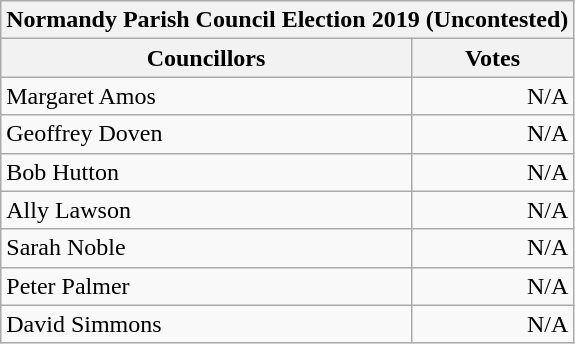<table class="wikitable">
<tr>
<th colspan="2">Normandy Parish Council Election 2019 (Uncontested)</th>
</tr>
<tr>
<th>Councillors</th>
<th>Votes</th>
</tr>
<tr>
<td>Margaret Amos</td>
<td align=right>N/A</td>
</tr>
<tr>
<td>Geoffrey Doven</td>
<td align=right>N/A</td>
</tr>
<tr>
<td>Bob Hutton</td>
<td align=right>N/A</td>
</tr>
<tr>
<td>Ally Lawson</td>
<td align=right>N/A</td>
</tr>
<tr>
<td>Sarah Noble</td>
<td align=right>N/A</td>
</tr>
<tr>
<td>Peter Palmer</td>
<td align=right>N/A</td>
</tr>
<tr>
<td>David Simmons</td>
<td align=right>N/A</td>
</tr>
</table>
